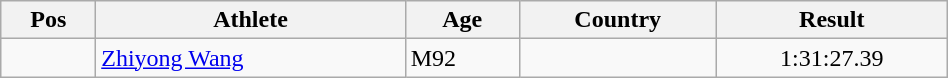<table class="wikitable"  style="text-align:center; width:50%;">
<tr>
<th>Pos</th>
<th>Athlete</th>
<th>Age</th>
<th>Country</th>
<th>Result</th>
</tr>
<tr>
<td align=center></td>
<td align=left><a href='#'>Zhiyong Wang</a></td>
<td align=left>M92</td>
<td align=left></td>
<td>1:31:27.39</td>
</tr>
</table>
